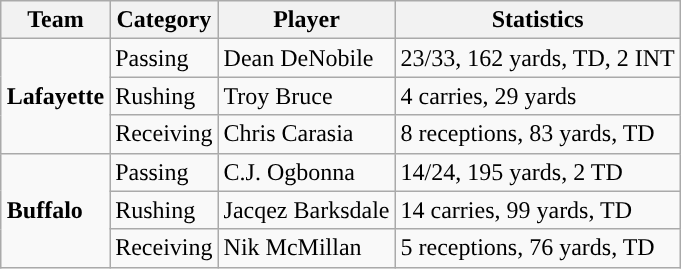<table class="wikitable" style="float: right;">
<tr>
<th>Team</th>
<th>Category</th>
<th>Player</th>
<th>Statistics</th>
</tr>
<tr>
<td rowspan=3><strong>Lafayette</strong></td>
<td>Passing</td>
<td>Dean DeNobile</td>
<td>23/33, 162 yards, TD, 2 INT</td>
</tr>
<tr>
<td>Rushing</td>
<td>Troy Bruce</td>
<td>4 carries, 29 yards</td>
</tr>
<tr>
<td>Receiving</td>
<td>Chris Carasia</td>
<td>8 receptions, 83 yards, TD</td>
</tr>
<tr>
<td rowspan=3><strong>Buffalo</strong></td>
<td>Passing</td>
<td>C.J. Ogbonna</td>
<td>14/24, 195 yards, 2 TD</td>
</tr>
<tr>
<td>Rushing</td>
<td>Jacqez Barksdale</td>
<td>14 carries, 99 yards, TD</td>
</tr>
<tr>
<td>Receiving</td>
<td>Nik McMillan</td>
<td>5 receptions, 76 yards, TD</td>
</tr>
</table>
